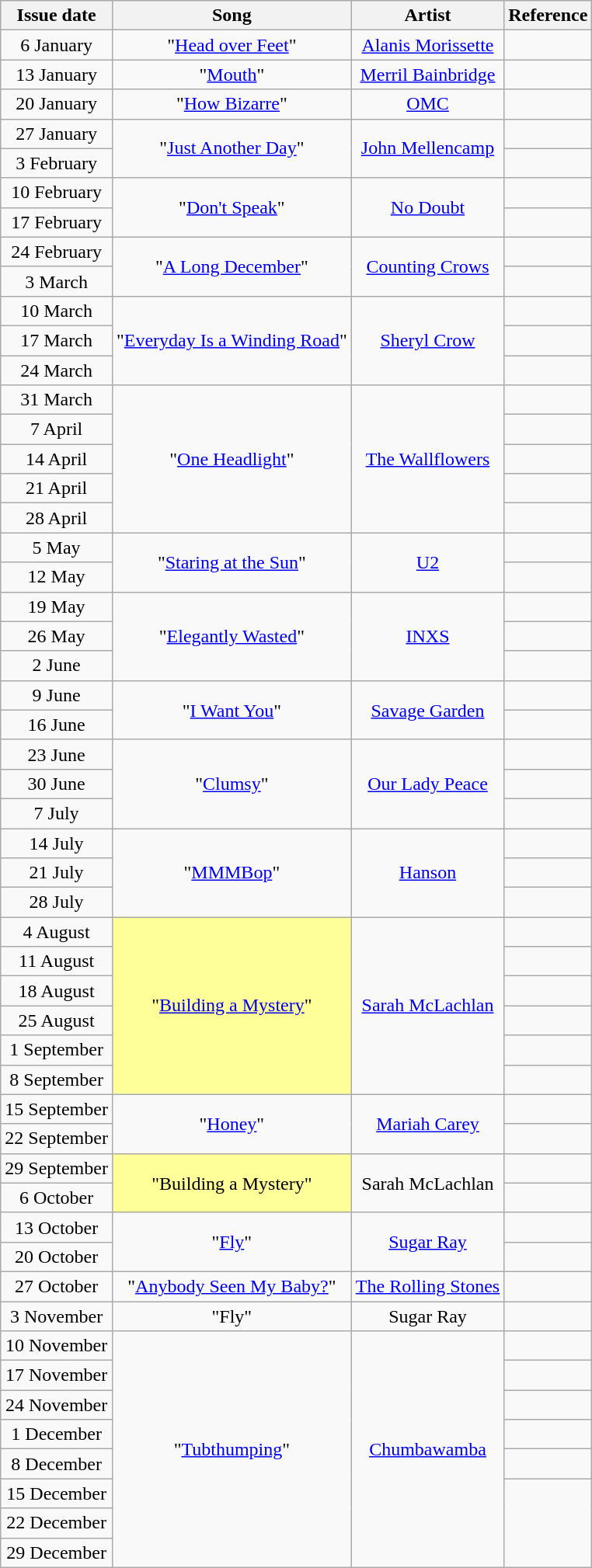<table class="wikitable">
<tr>
<th align="center">Issue date</th>
<th align="center">Song</th>
<th align="center">Artist</th>
<th align="center">Reference</th>
</tr>
<tr>
<td align="center">6 January</td>
<td align="center">"<a href='#'>Head over Feet</a>"</td>
<td align="center"><a href='#'>Alanis Morissette</a></td>
<td align="center"></td>
</tr>
<tr>
<td align="center">13 January</td>
<td align="center">"<a href='#'>Mouth</a>"</td>
<td align="center"><a href='#'>Merril Bainbridge</a></td>
<td align="center"></td>
</tr>
<tr>
<td align="center">20 January</td>
<td align="center">"<a href='#'>How Bizarre</a>"</td>
<td align="center"><a href='#'>OMC</a></td>
<td align="center"></td>
</tr>
<tr>
<td align="center">27 January</td>
<td align="center" rowspan="2">"<a href='#'>Just Another Day</a>"</td>
<td align="center" rowspan="2"><a href='#'>John Mellencamp</a></td>
<td align="center"></td>
</tr>
<tr>
<td align="center">3 February</td>
<td align="center"></td>
</tr>
<tr>
<td align="center">10 February</td>
<td align="center" rowspan="2">"<a href='#'>Don't Speak</a>"</td>
<td align="center" rowspan="2"><a href='#'>No Doubt</a></td>
<td align="center"></td>
</tr>
<tr>
<td align="center">17 February</td>
<td align="center"></td>
</tr>
<tr>
<td align="center">24 February</td>
<td align="center" rowspan="2">"<a href='#'>A Long December</a>"</td>
<td align="center" rowspan="2"><a href='#'>Counting Crows</a></td>
<td align="center"></td>
</tr>
<tr>
<td align="center">3 March</td>
<td align="center"></td>
</tr>
<tr>
<td align="center">10 March</td>
<td align="center" rowspan="3">"<a href='#'>Everyday Is a Winding Road</a>"</td>
<td align="center" rowspan="3"><a href='#'>Sheryl Crow</a></td>
<td align="center"></td>
</tr>
<tr>
<td align="center">17 March</td>
<td align="center"></td>
</tr>
<tr>
<td align="center">24 March</td>
<td align="center"></td>
</tr>
<tr>
<td align="center">31 March</td>
<td align="center" rowspan="5">"<a href='#'>One Headlight</a>"</td>
<td align="center" rowspan="5"><a href='#'>The Wallflowers</a></td>
<td align="center"></td>
</tr>
<tr>
<td align="center">7 April</td>
<td align="center"></td>
</tr>
<tr>
<td align="center">14 April</td>
<td align="center"></td>
</tr>
<tr>
<td align="center">21 April</td>
<td align="center"></td>
</tr>
<tr>
<td align="center">28 April</td>
<td align="center"></td>
</tr>
<tr>
<td align="center">5 May</td>
<td align="center" rowspan="2">"<a href='#'>Staring at the Sun</a>"</td>
<td align="center" rowspan="2"><a href='#'>U2</a></td>
<td align="center"></td>
</tr>
<tr>
<td align="center">12 May</td>
<td align="center"></td>
</tr>
<tr>
<td align="center">19 May</td>
<td align="center" rowspan="3">"<a href='#'>Elegantly Wasted</a>"</td>
<td align="center" rowspan="3"><a href='#'>INXS</a></td>
<td align="center"></td>
</tr>
<tr>
<td align="center">26 May</td>
<td align="center"></td>
</tr>
<tr>
<td align="center">2 June</td>
<td align="center"></td>
</tr>
<tr>
<td align="center">9 June</td>
<td align="center" rowspan="2">"<a href='#'>I Want You</a>"</td>
<td align="center" rowspan="2"><a href='#'>Savage Garden</a></td>
<td align="center"></td>
</tr>
<tr>
<td align="center">16 June</td>
<td align="center"></td>
</tr>
<tr>
<td align="center">23 June</td>
<td align="center" rowspan="3">"<a href='#'>Clumsy</a>"</td>
<td align="center" rowspan="3"><a href='#'>Our Lady Peace</a></td>
<td align="center"></td>
</tr>
<tr>
<td align="center">30 June</td>
<td align="center"></td>
</tr>
<tr>
<td align="center">7 July</td>
<td align="center"></td>
</tr>
<tr>
<td align="center">14 July</td>
<td align="center" rowspan="3">"<a href='#'>MMMBop</a>"</td>
<td align="center" rowspan="3"><a href='#'>Hanson</a></td>
<td align="center"></td>
</tr>
<tr>
<td align="center">21 July</td>
<td align="center"></td>
</tr>
<tr>
<td align="center">28 July</td>
<td align="center"></td>
</tr>
<tr>
<td align="center">4 August</td>
<td bgcolor=#FFFF99 align="center" rowspan="6">"<a href='#'>Building a Mystery</a>"</td>
<td align="center" rowspan="6"><a href='#'>Sarah McLachlan</a></td>
<td align="center"></td>
</tr>
<tr>
<td align="center">11 August</td>
<td align="center"></td>
</tr>
<tr>
<td align="center">18 August</td>
<td align="center"></td>
</tr>
<tr>
<td align="center">25 August</td>
<td align="center"></td>
</tr>
<tr>
<td align="center">1 September</td>
<td align="center"></td>
</tr>
<tr>
<td align="center">8 September</td>
<td align="center"></td>
</tr>
<tr>
<td align="center">15 September</td>
<td align="center" rowspan="2">"<a href='#'>Honey</a>"</td>
<td align="center" rowspan="2"><a href='#'>Mariah Carey</a></td>
<td align="center"></td>
</tr>
<tr>
<td align="center">22 September</td>
<td align="center"></td>
</tr>
<tr>
<td align="center">29 September</td>
<td bgcolor=#FFFF99 align="center" rowspan="2">"Building a Mystery"</td>
<td align="center" rowspan="2">Sarah McLachlan</td>
<td align="center"></td>
</tr>
<tr>
<td align="center">6 October</td>
<td align="center"></td>
</tr>
<tr>
<td align="center">13 October</td>
<td align="center" rowspan="2">"<a href='#'>Fly</a>"</td>
<td align="center" rowspan="2"><a href='#'>Sugar Ray</a></td>
<td align="center"></td>
</tr>
<tr>
<td align="center">20 October</td>
<td align="center"></td>
</tr>
<tr>
<td align="center">27 October</td>
<td align="center">"<a href='#'>Anybody Seen My Baby?</a>"</td>
<td align="center"><a href='#'>The Rolling Stones</a></td>
<td align="center"></td>
</tr>
<tr>
<td align="center">3 November</td>
<td align="center">"Fly"</td>
<td align="center">Sugar Ray</td>
<td align="center"></td>
</tr>
<tr>
<td align="center">10 November</td>
<td align="center" rowspan="8">"<a href='#'>Tubthumping</a>"</td>
<td align="center" rowspan="8"><a href='#'>Chumbawamba</a></td>
<td align="center"></td>
</tr>
<tr>
<td align="center">17 November</td>
<td align="center"></td>
</tr>
<tr>
<td align="center">24 November</td>
<td align="center"></td>
</tr>
<tr>
<td align="center">1 December</td>
<td align="center"></td>
</tr>
<tr>
<td align="center">8 December</td>
<td align="center"></td>
</tr>
<tr>
<td align="center">15 December</td>
<td align="center" rowspan="3"></td>
</tr>
<tr>
<td align="center">22 December</td>
</tr>
<tr>
<td align="center">29 December</td>
</tr>
</table>
